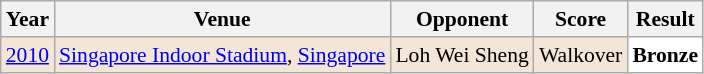<table class="sortable wikitable" style="font-size: 90%;">
<tr>
<th>Year</th>
<th>Venue</th>
<th>Opponent</th>
<th>Score</th>
<th>Result</th>
</tr>
<tr style="background:#F3E6D7">
<td align="center"><a href='#'>2010</a></td>
<td align="left"><a href='#'>Singapore Indoor Stadium</a>, <a href='#'>Singapore</a></td>
<td align="left"> Loh Wei Sheng</td>
<td align="left">Walkover</td>
<td style="text-align:left; background:white"> <strong>Bronze</strong></td>
</tr>
</table>
